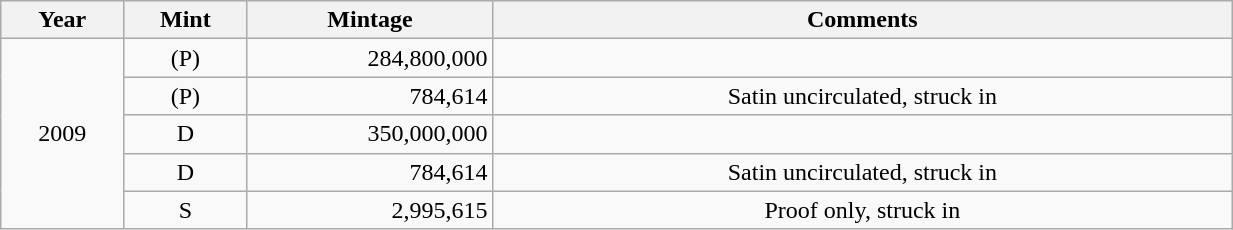<table class="wikitable sortable" style="min-width:65%; text-align:center;">
<tr>
<th width="10%">Year</th>
<th width="10%">Mint</th>
<th width="20%">Mintage</th>
<th width="60%">Comments</th>
</tr>
<tr>
<td rowspan="5">2009</td>
<td>(P)</td>
<td align="right">284,800,000</td>
<td></td>
</tr>
<tr>
<td>(P)</td>
<td align="right">784,614</td>
<td>Satin uncirculated, struck in </td>
</tr>
<tr>
<td>D</td>
<td align="right">350,000,000</td>
<td></td>
</tr>
<tr>
<td>D</td>
<td align="right">784,614</td>
<td>Satin uncirculated, struck in </td>
</tr>
<tr>
<td>S</td>
<td align="right">2,995,615</td>
<td>Proof only, struck in </td>
</tr>
</table>
